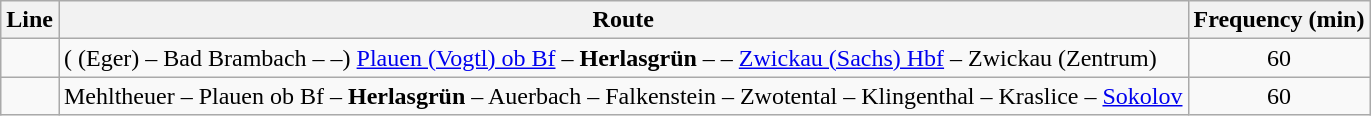<table class="wikitable">
<tr>
<th>Line</th>
<th>Route</th>
<th>Frequency (min)</th>
</tr>
<tr>
<td align="center"></td>
<td>( (Eger) – Bad Brambach –  –) <a href='#'>Plauen (Vogtl) ob Bf</a> – <strong>Herlasgrün</strong> –  – <a href='#'>Zwickau (Sachs) Hbf</a> – Zwickau (Zentrum)</td>
<td align=center>60</td>
</tr>
<tr>
<td align="center"></td>
<td>Mehltheuer – Plauen ob Bf – <strong>Herlasgrün</strong> – Auerbach – Falkenstein – Zwotental – Klingenthal – Kraslice – <a href='#'>Sokolov</a></td>
<td align=center>60</td>
</tr>
</table>
